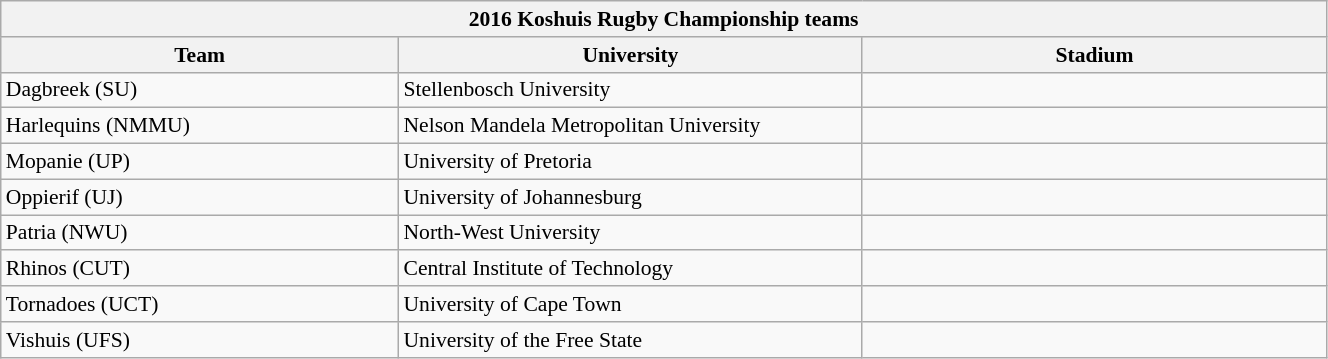<table class="wikitable sortable" style="text-align:left; font-size:90%; width:70%">
<tr>
<th colspan="100%">2016 Koshuis Rugby Championship teams</th>
</tr>
<tr>
<th style="width:30%;">Team</th>
<th style="width:35%;">University</th>
<th style="width:35%;">Stadium</th>
</tr>
<tr>
<td>Dagbreek (SU)</td>
<td>Stellenbosch University</td>
<td></td>
</tr>
<tr>
<td>Harlequins (NMMU)</td>
<td>Nelson Mandela Metropolitan University</td>
<td></td>
</tr>
<tr>
<td>Mopanie (UP)</td>
<td>University of Pretoria</td>
<td></td>
</tr>
<tr>
<td>Oppierif (UJ)</td>
<td>University of Johannesburg</td>
<td></td>
</tr>
<tr>
<td>Patria (NWU)</td>
<td>North-West University</td>
<td></td>
</tr>
<tr>
<td>Rhinos (CUT)</td>
<td>Central Institute of Technology</td>
<td></td>
</tr>
<tr>
<td>Tornadoes (UCT)</td>
<td>University of Cape Town</td>
<td></td>
</tr>
<tr>
<td>Vishuis (UFS)</td>
<td>University of the Free State</td>
<td></td>
</tr>
</table>
